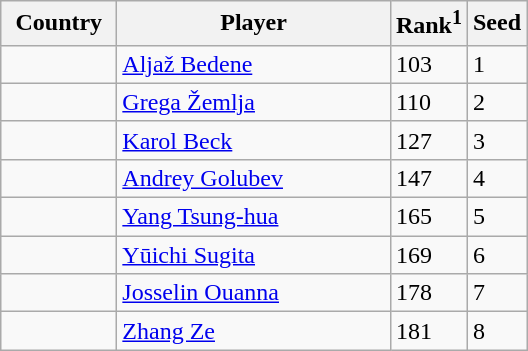<table class="sortable wikitable">
<tr>
<th width="70">Country</th>
<th width="175">Player</th>
<th>Rank<sup>1</sup></th>
<th>Seed</th>
</tr>
<tr>
<td></td>
<td><a href='#'>Aljaž Bedene</a></td>
<td>103</td>
<td>1</td>
</tr>
<tr>
<td></td>
<td><a href='#'>Grega Žemlja</a></td>
<td>110</td>
<td>2</td>
</tr>
<tr>
<td></td>
<td><a href='#'>Karol Beck</a></td>
<td>127</td>
<td>3</td>
</tr>
<tr>
<td></td>
<td><a href='#'>Andrey Golubev</a></td>
<td>147</td>
<td>4</td>
</tr>
<tr>
<td></td>
<td><a href='#'>Yang Tsung-hua</a></td>
<td>165</td>
<td>5</td>
</tr>
<tr>
<td></td>
<td><a href='#'>Yūichi Sugita</a></td>
<td>169</td>
<td>6</td>
</tr>
<tr>
<td></td>
<td><a href='#'>Josselin Ouanna</a></td>
<td>178</td>
<td>7</td>
</tr>
<tr>
<td></td>
<td><a href='#'>Zhang Ze</a></td>
<td>181</td>
<td>8</td>
</tr>
</table>
